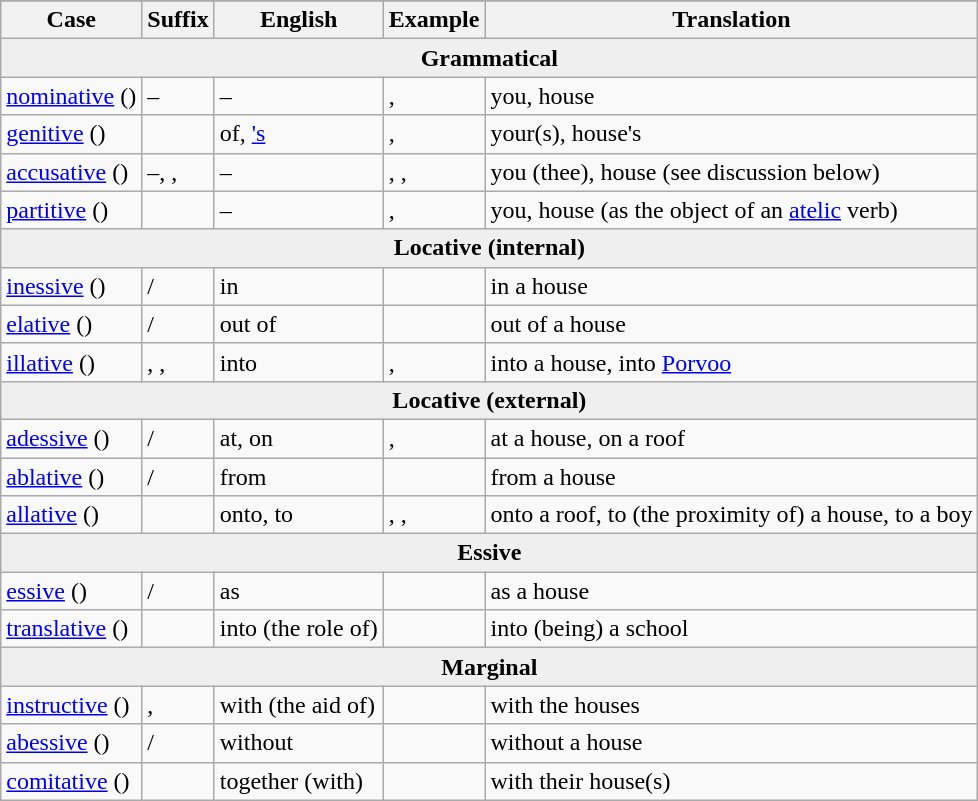<table class="wikitable">
<tr>
</tr>
<tr>
<th>Case</th>
<th>Suffix</th>
<th>English </th>
<th>Example</th>
<th>Translation</th>
</tr>
<tr>
<th colspan="5" style="background:#efefef">Grammatical</th>
</tr>
<tr>
<td><a href='#'>nominative</a> ()</td>
<td>–</td>
<td>–</td>
<td>, </td>
<td>you, house</td>
</tr>
<tr>
<td><a href='#'>genitive</a> ()</td>
<td></td>
<td>of, <a href='#'>'s</a></td>
<td>, </td>
<td>your(s), house's</td>
</tr>
<tr>
<td><a href='#'>accusative</a> ()</td>
<td>–, , </td>
<td>–</td>
<td>, , </td>
<td>you (thee), house (see discussion below)</td>
</tr>
<tr>
<td><a href='#'>partitive</a> ()</td>
<td></td>
<td>–</td>
<td>, </td>
<td>you, house (as the object of an <a href='#'>atelic</a> verb)</td>
</tr>
<tr>
<th colspan="5" style="background:#efefef">Locative (internal)</th>
</tr>
<tr>
<td><a href='#'>inessive</a> ()</td>
<td> / </td>
<td>in</td>
<td></td>
<td>in a house</td>
</tr>
<tr>
<td><a href='#'>elative</a> ()</td>
<td> / </td>
<td>out of</td>
<td></td>
<td>out of a house</td>
</tr>
<tr>
<td><a href='#'>illative</a> ()</td>
<td>, , </td>
<td>into</td>
<td>, </td>
<td>into a house, into <a href='#'>Porvoo</a></td>
</tr>
<tr>
<th colspan="5" style="background:#efefef">Locative (external)</th>
</tr>
<tr>
<td><a href='#'>adessive</a> ()</td>
<td> / </td>
<td>at, on</td>
<td>, </td>
<td>at a house, on a roof</td>
</tr>
<tr>
<td><a href='#'>ablative</a> ()</td>
<td> / </td>
<td>from</td>
<td></td>
<td>from a house</td>
</tr>
<tr>
<td><a href='#'>allative</a> ()</td>
<td></td>
<td>onto, to</td>
<td>, , </td>
<td>onto a roof, to (the proximity of) a house, to a boy</td>
</tr>
<tr>
<th colspan="5" style="background:#efefef">Essive</th>
</tr>
<tr>
<td><a href='#'>essive</a> ()</td>
<td> / </td>
<td>as</td>
<td></td>
<td>as a house</td>
</tr>
<tr>
<td><a href='#'>translative</a> ()</td>
<td></td>
<td>into (the role of)</td>
<td></td>
<td>into (being) a school</td>
</tr>
<tr>
<th colspan="5" style="background:#efefef">Marginal</th>
</tr>
<tr>
<td><a href='#'>instructive</a> ()</td>
<td>, </td>
<td>with (the aid of)</td>
<td></td>
<td>with the houses</td>
</tr>
<tr>
<td><a href='#'>abessive</a> ()</td>
<td> / </td>
<td>without</td>
<td></td>
<td>without a house</td>
</tr>
<tr>
<td><a href='#'>comitative</a> ()</td>
<td></td>
<td>together (with)</td>
<td></td>
<td>with their house(s)</td>
</tr>
</table>
